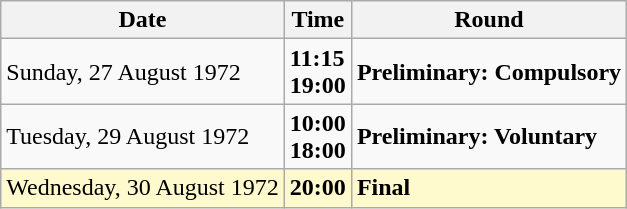<table class="wikitable">
<tr>
<th>Date</th>
<th>Time</th>
<th>Round</th>
</tr>
<tr>
<td>Sunday, 27 August 1972</td>
<td><strong>11:15</strong><br><strong>19:00</strong></td>
<td><strong>Preliminary: Compulsory</strong></td>
</tr>
<tr>
<td>Tuesday, 29 August 1972</td>
<td><strong>10:00</strong><br><strong>18:00</strong></td>
<td><strong>Preliminary: Voluntary</strong></td>
</tr>
<tr style=background:lemonchiffon>
<td>Wednesday, 30 August 1972</td>
<td><strong>20:00</strong></td>
<td><strong>Final</strong></td>
</tr>
</table>
